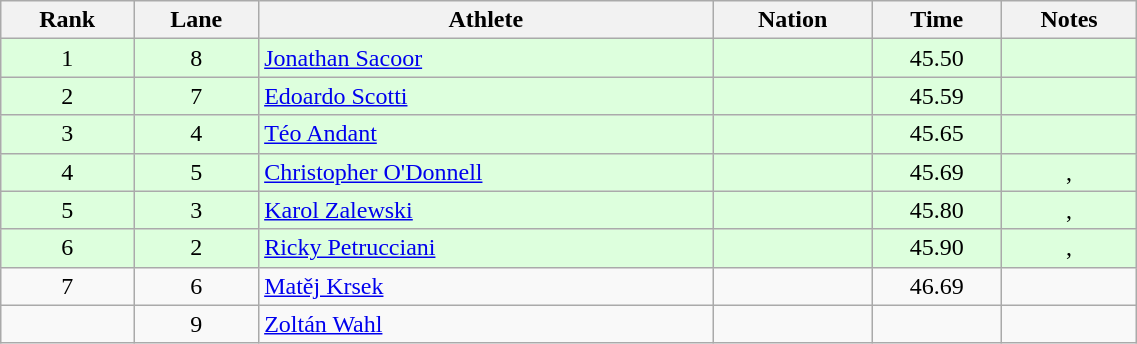<table class="wikitable sortable" style="text-align:center;width: 60%;">
<tr>
<th scope="col">Rank</th>
<th scope="col">Lane</th>
<th scope="col">Athlete</th>
<th scope="col">Nation</th>
<th scope="col">Time</th>
<th scope="col">Notes</th>
</tr>
<tr bgcolor=ddffdd>
<td>1</td>
<td>8</td>
<td align=left><a href='#'>Jonathan Sacoor</a></td>
<td align=left></td>
<td>45.50</td>
<td></td>
</tr>
<tr bgcolor=ddffdd>
<td>2</td>
<td>7</td>
<td align=left><a href='#'>Edoardo Scotti</a></td>
<td align=left></td>
<td>45.59</td>
<td></td>
</tr>
<tr bgcolor=ddffdd>
<td>3</td>
<td>4</td>
<td align=left><a href='#'>Téo Andant</a></td>
<td align=left></td>
<td>45.65</td>
<td></td>
</tr>
<tr bgcolor=ddffdd>
<td>4</td>
<td>5</td>
<td align=left><a href='#'>Christopher O'Donnell</a></td>
<td align=left></td>
<td>45.69</td>
<td>, </td>
</tr>
<tr bgcolor=ddffdd>
<td>5</td>
<td>3</td>
<td align=left><a href='#'>Karol Zalewski</a></td>
<td align=left></td>
<td>45.80</td>
<td>, </td>
</tr>
<tr bgcolor=ddffdd>
<td>6</td>
<td>2</td>
<td align=left><a href='#'>Ricky Petrucciani</a></td>
<td align=left></td>
<td>45.90</td>
<td>, </td>
</tr>
<tr>
<td>7</td>
<td>6</td>
<td align=left><a href='#'>Matěj Krsek</a></td>
<td align=left></td>
<td>46.69</td>
<td></td>
</tr>
<tr>
<td></td>
<td>9</td>
<td align=left><a href='#'>Zoltán Wahl</a></td>
<td align=left></td>
<td></td>
<td></td>
</tr>
</table>
